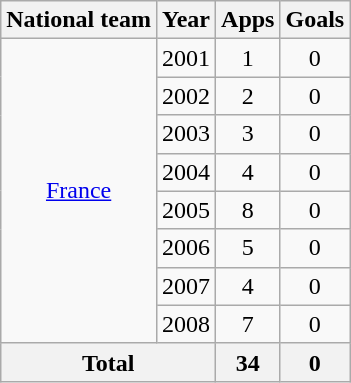<table class="wikitable" style="text-align: center;">
<tr>
<th>National team</th>
<th>Year</th>
<th>Apps</th>
<th>Goals</th>
</tr>
<tr>
<td rowspan="8"><a href='#'>France</a></td>
<td>2001</td>
<td>1</td>
<td>0</td>
</tr>
<tr>
<td>2002</td>
<td>2</td>
<td>0</td>
</tr>
<tr>
<td>2003</td>
<td>3</td>
<td>0</td>
</tr>
<tr>
<td>2004</td>
<td>4</td>
<td>0</td>
</tr>
<tr>
<td>2005</td>
<td>8</td>
<td>0</td>
</tr>
<tr>
<td>2006</td>
<td>5</td>
<td>0</td>
</tr>
<tr>
<td>2007</td>
<td>4</td>
<td>0</td>
</tr>
<tr>
<td>2008</td>
<td>7</td>
<td>0</td>
</tr>
<tr>
<th colspan="2">Total</th>
<th>34</th>
<th>0</th>
</tr>
</table>
